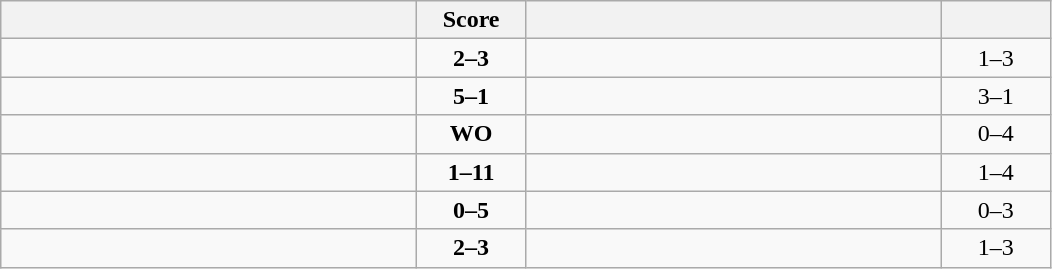<table class="wikitable" style="text-align: center; ">
<tr>
<th align="right" width="270"></th>
<th width="65">Score</th>
<th align="left" width="270"></th>
<th width="65"></th>
</tr>
<tr>
<td align="left"></td>
<td><strong>2–3</strong></td>
<td align="left"><strong></strong></td>
<td>1–3 <strong></strong></td>
</tr>
<tr>
<td align="left"><strong></strong></td>
<td><strong>5–1</strong></td>
<td align="left"></td>
<td>3–1 <strong></strong></td>
</tr>
<tr>
<td align="left"></td>
<td><strong>WO</strong></td>
<td align="left"><strong></strong></td>
<td>0–4 <strong></strong></td>
</tr>
<tr>
<td align="left"></td>
<td><strong>1–11</strong></td>
<td align="left"><strong></strong></td>
<td>1–4 <strong></strong></td>
</tr>
<tr>
<td align="left"></td>
<td><strong>0–5</strong></td>
<td align="left"><strong></strong></td>
<td>0–3 <strong></strong></td>
</tr>
<tr>
<td align="left"></td>
<td><strong>2–3</strong></td>
<td align="left"><strong></strong></td>
<td>1–3 <strong></strong></td>
</tr>
</table>
